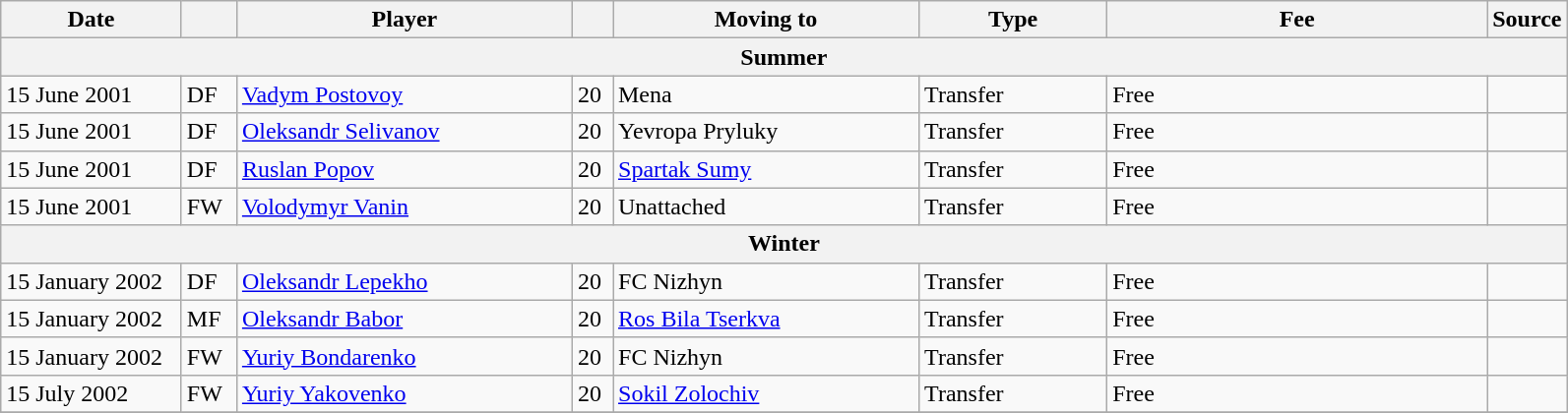<table class="wikitable sortable">
<tr>
<th style="width:115px;">Date</th>
<th style="width:30px;"></th>
<th style="width:220px;">Player</th>
<th style="width:20px;"></th>
<th style="width:200px;">Moving to</th>
<th style="width:120px;" class="unsortable">Type</th>
<th style="width:250px;" class="unsortable">Fee</th>
<th style="width:20px;">Source</th>
</tr>
<tr>
<th colspan=8>Summer</th>
</tr>
<tr>
<td>15 June 2001</td>
<td>DF</td>
<td> <a href='#'>Vadym Postovoy</a></td>
<td>20</td>
<td> Mena</td>
<td>Transfer</td>
<td>Free</td>
<td></td>
</tr>
<tr>
<td>15 June 2001</td>
<td>DF</td>
<td> <a href='#'>Oleksandr Selivanov</a></td>
<td>20</td>
<td> Yevropa Pryluky</td>
<td>Transfer</td>
<td>Free</td>
<td></td>
</tr>
<tr>
<td>15 June 2001</td>
<td>DF</td>
<td> <a href='#'>Ruslan Popov</a></td>
<td>20</td>
<td> <a href='#'>Spartak Sumy</a></td>
<td>Transfer</td>
<td>Free</td>
<td></td>
</tr>
<tr>
<td>15 June 2001</td>
<td>FW</td>
<td> <a href='#'>Volodymyr Vanin</a></td>
<td>20</td>
<td>Unattached</td>
<td>Transfer</td>
<td>Free</td>
<td></td>
</tr>
<tr>
<th colspan=8>Winter</th>
</tr>
<tr>
<td>15 January 2002</td>
<td>DF</td>
<td> <a href='#'>Oleksandr Lepekho</a></td>
<td>20</td>
<td> FC Nizhyn</td>
<td>Transfer</td>
<td>Free</td>
<td></td>
</tr>
<tr>
<td>15 January 2002</td>
<td>MF</td>
<td> <a href='#'>Oleksandr Babor</a></td>
<td>20</td>
<td> <a href='#'>Ros Bila Tserkva</a></td>
<td>Transfer</td>
<td>Free</td>
<td></td>
</tr>
<tr>
<td>15 January 2002</td>
<td>FW</td>
<td> <a href='#'>Yuriy Bondarenko</a></td>
<td>20</td>
<td> FC Nizhyn</td>
<td>Transfer</td>
<td>Free</td>
<td></td>
</tr>
<tr>
<td>15 July 2002</td>
<td>FW</td>
<td> <a href='#'>Yuriy Yakovenko</a></td>
<td>20</td>
<td> <a href='#'>Sokil Zolochiv</a></td>
<td>Transfer</td>
<td>Free</td>
<td></td>
</tr>
<tr>
</tr>
</table>
